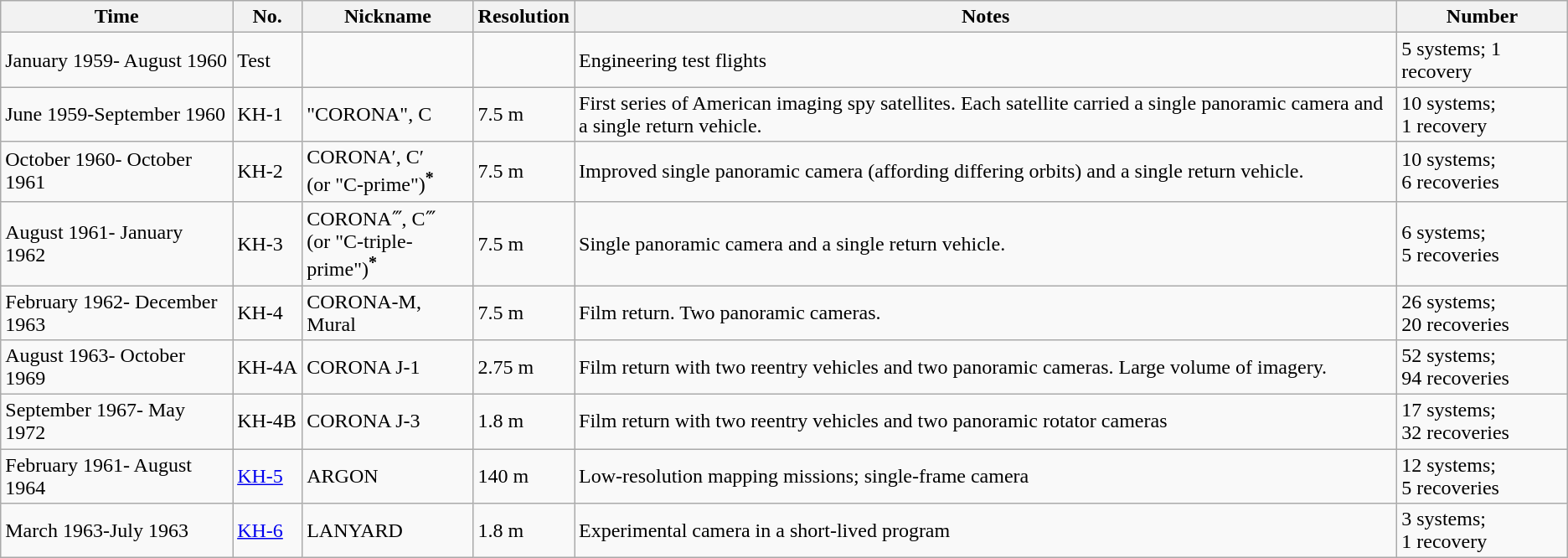<table class="wikitable sortable">
<tr>
<th>Time</th>
<th>No.</th>
<th>Nickname</th>
<th>Resolution</th>
<th>Notes</th>
<th>Number</th>
</tr>
<tr>
<td>January 1959- August 1960</td>
<td>Test</td>
<td></td>
<td></td>
<td>Engineering test flights</td>
<td>5 systems; 1 recovery </td>
</tr>
<tr>
<td>June 1959-September 1960</td>
<td>KH-1</td>
<td>"CORONA", C</td>
<td>7.5 m</td>
<td>First series of American imaging spy satellites. Each satellite carried a single panoramic camera and a single return vehicle.</td>
<td>10 systems;<br>1 recovery</td>
</tr>
<tr>
<td>October 1960- October 1961</td>
<td>KH-2</td>
<td>CORONA′, C′ <br>(or "C-prime")<sup><strong>*</strong></sup></td>
<td>7.5 m</td>
<td>Improved single panoramic camera (affording differing orbits)  and a single return vehicle.</td>
<td>10 systems;<br>6 recoveries</td>
</tr>
<tr>
<td>August 1961- January 1962</td>
<td>KH-3</td>
<td>CORONA‴, C‴ <br>(or "C-triple-prime")<sup><strong>*</strong></sup></td>
<td>7.5 m</td>
<td>Single panoramic camera and a single return vehicle.</td>
<td>6 systems;<br>5 recoveries</td>
</tr>
<tr>
<td>February 1962- December 1963</td>
<td>KH-4</td>
<td>CORONA-M, Mural</td>
<td>7.5 m</td>
<td>Film return. Two panoramic cameras.</td>
<td>26 systems; <br>20 recoveries</td>
</tr>
<tr>
<td>August 1963- October 1969</td>
<td nowrap="">KH-4A</td>
<td>CORONA J-1</td>
<td>2.75 m</td>
<td>Film return with two reentry vehicles and two panoramic cameras.  Large volume of imagery.</td>
<td nowrap>52 systems;<br>94 recoveries</td>
</tr>
<tr>
<td>September 1967- May 1972</td>
<td>KH-4B</td>
<td>CORONA J-3</td>
<td>1.8 m</td>
<td>Film return with two reentry vehicles and two panoramic rotator cameras</td>
<td>17 systems; <br>32 recoveries</td>
</tr>
<tr>
<td>February 1961- August 1964</td>
<td><a href='#'>KH-5</a></td>
<td>ARGON</td>
<td>140 m</td>
<td>Low-resolution mapping missions; single-frame camera</td>
<td>12 systems;<br>5 recoveries</td>
</tr>
<tr>
<td>March 1963-July 1963</td>
<td><a href='#'>KH-6</a></td>
<td>LANYARD</td>
<td>1.8 m</td>
<td>Experimental camera in a short-lived program</td>
<td>3 systems; <br>1 recovery </td>
</tr>
</table>
